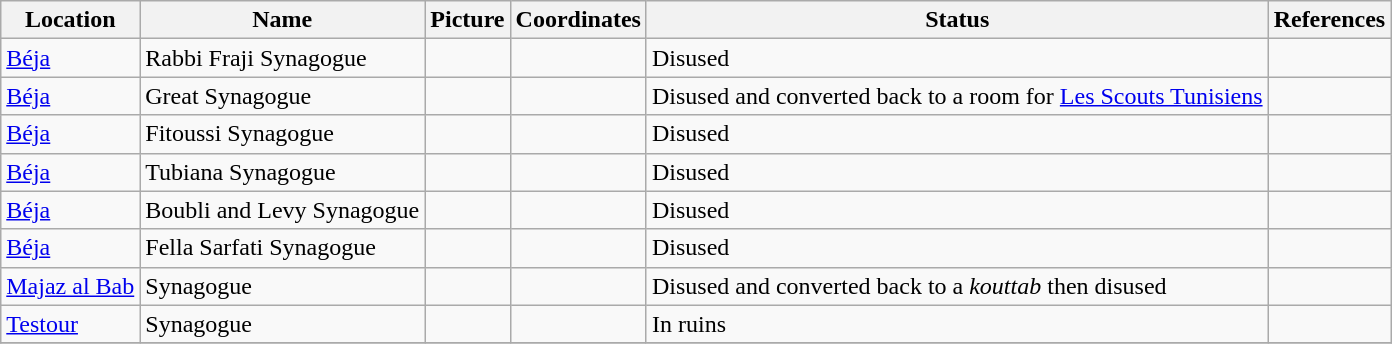<table class="wikitable sortable">
<tr>
<th>Location</th>
<th>Name</th>
<th>Picture</th>
<th>Coordinates</th>
<th>Status</th>
<th>References</th>
</tr>
<tr>
<td><a href='#'>Béja</a></td>
<td>Rabbi Fraji Synagogue</td>
<td align=center></td>
<td></td>
<td>Disused</td>
<td></td>
</tr>
<tr>
<td><a href='#'>Béja</a></td>
<td>Great Synagogue</td>
<td align=center></td>
<td></td>
<td>Disused and converted back to a room for <a href='#'>Les Scouts Tunisiens</a></td>
<td></td>
</tr>
<tr>
<td><a href='#'>Béja</a></td>
<td>Fitoussi Synagogue</td>
<td align=center></td>
<td></td>
<td>Disused</td>
<td></td>
</tr>
<tr>
<td><a href='#'>Béja</a></td>
<td>Tubiana Synagogue</td>
<td align=center></td>
<td></td>
<td>Disused</td>
<td></td>
</tr>
<tr>
<td><a href='#'>Béja</a></td>
<td>Boubli and Levy Synagogue</td>
<td align=center></td>
<td></td>
<td>Disused</td>
<td></td>
</tr>
<tr>
<td><a href='#'>Béja</a></td>
<td>Fella Sarfati Synagogue</td>
<td align=center></td>
<td></td>
<td>Disused</td>
<td></td>
</tr>
<tr>
<td><a href='#'>Majaz al Bab</a></td>
<td>Synagogue</td>
<td align=center></td>
<td></td>
<td>Disused and converted back to a <em>kouttab</em> then disused</td>
<td></td>
</tr>
<tr>
<td><a href='#'>Testour</a></td>
<td>Synagogue</td>
<td align=center></td>
<td></td>
<td>In ruins</td>
<td></td>
</tr>
<tr>
</tr>
</table>
